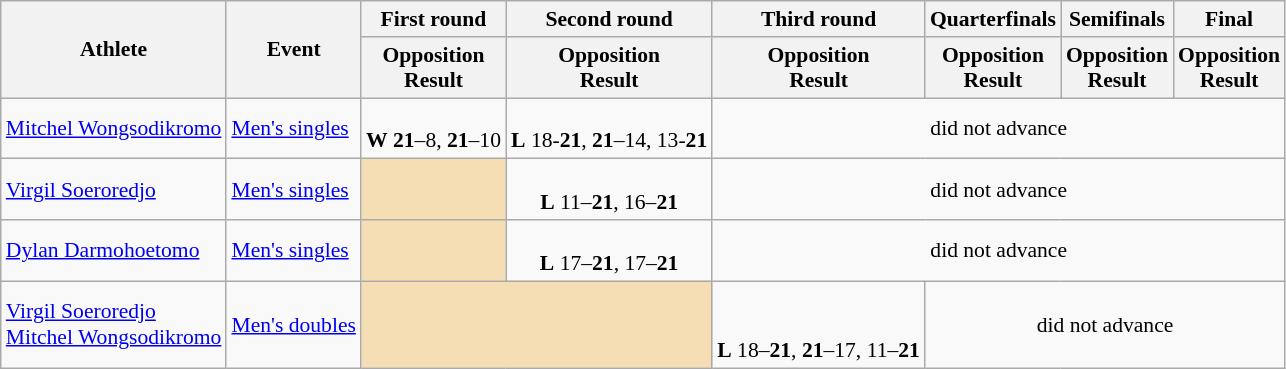<table class="wikitable" style="font-size:90%">
<tr>
<th rowspan="2">Athlete</th>
<th rowspan="2">Event</th>
<th>First round</th>
<th>Second round</th>
<th>Third round</th>
<th>Quarterfinals</th>
<th>Semifinals</th>
<th>Final</th>
</tr>
<tr>
<th>Opposition<br>Result</th>
<th>Opposition<br>Result</th>
<th>Opposition<br>Result</th>
<th>Opposition<br>Result</th>
<th>Opposition<br>Result</th>
<th>Opposition<br>Result</th>
</tr>
<tr>
<td><a href='#'>Mitchel Wongsodikromo</a></td>
<td><a href='#'>Men's singles</a></td>
<td align=center><br><strong>W</strong> <strong>21</strong>–8, <strong>21</strong>–10</td>
<td align=center><br><strong>L</strong> 18-<strong>21</strong>, <strong>21</strong>–14, 13-<strong>21</strong></td>
<td align=center colspan="9">did not advance</td>
</tr>
<tr>
<td><a href='#'>Virgil Soeroredjo</a></td>
<td><a href='#'>Men's singles</a></td>
<td align=center bgcolor=wheat></td>
<td align=center><br><strong>L</strong> 11–<strong>21</strong>, 16–<strong>21</strong></td>
<td align=center colspan="9">did not advance</td>
</tr>
<tr>
<td><a href='#'>Dylan Darmohoetomo</a></td>
<td><a href='#'>Men's singles</a></td>
<td align=center bgcolor=wheat></td>
<td align=center><br><strong>L</strong> 17–<strong>21</strong>, 17–<strong>21</strong></td>
<td align=center colspan="9">did not advance</td>
</tr>
<tr>
<td><a href='#'>Virgil Soeroredjo</a><br><a href='#'>Mitchel Wongsodikromo</a></td>
<td><a href='#'>Men's doubles</a></td>
<td align=center colspan=2 bgcolor=wheat></td>
<td align=center><br><br><strong>L</strong> 18–<strong>21</strong>, <strong>21</strong>–17, 11–<strong>21</strong></td>
<td align=center colspan="9">did not advance</td>
</tr>
</table>
